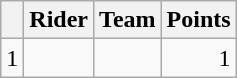<table class="wikitable">
<tr>
<th></th>
<th>Rider</th>
<th>Team</th>
<th>Points</th>
</tr>
<tr>
<td>1</td>
<td></td>
<td></td>
<td align=right>1</td>
</tr>
</table>
